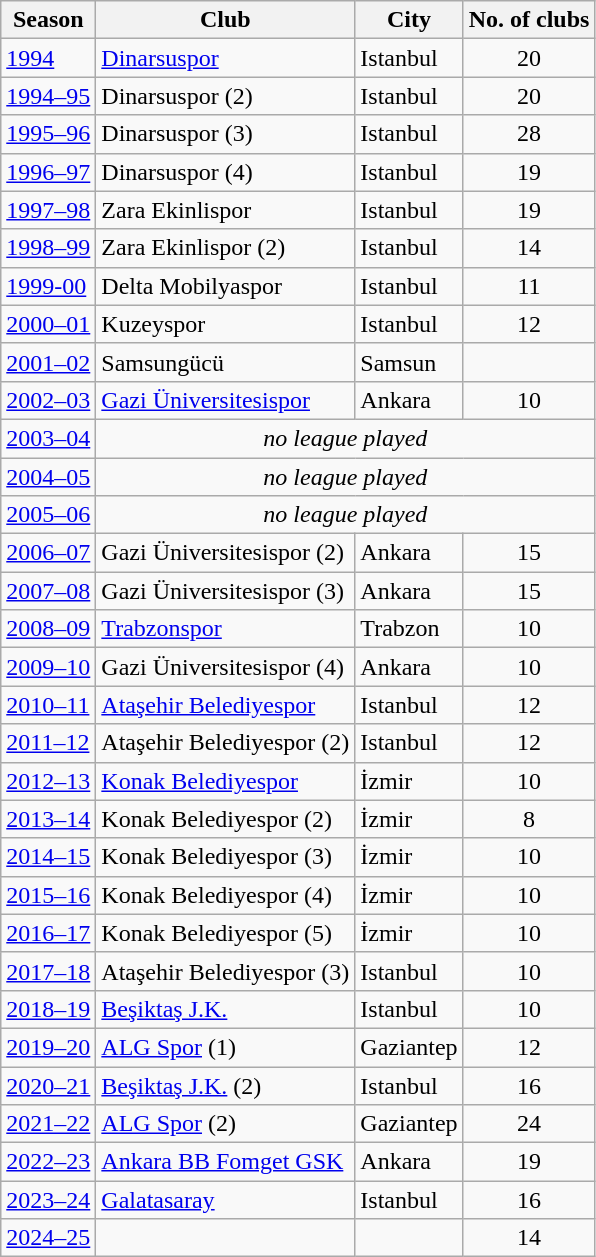<table class=wikitable>
<tr>
<th>Season</th>
<th>Club</th>
<th>City</th>
<th>No. of clubs</th>
</tr>
<tr>
<td><a href='#'>1994</a></td>
<td><a href='#'>Dinarsuspor</a></td>
<td>Istanbul</td>
<td align=center>20</td>
</tr>
<tr>
<td><a href='#'>1994–95</a></td>
<td>Dinarsuspor (2)</td>
<td>Istanbul</td>
<td align=center>20</td>
</tr>
<tr>
<td><a href='#'>1995–96</a></td>
<td>Dinarsuspor (3)</td>
<td>Istanbul</td>
<td align=center>28</td>
</tr>
<tr>
<td><a href='#'>1996–97</a></td>
<td>Dinarsuspor (4)</td>
<td>Istanbul</td>
<td align=center>19</td>
</tr>
<tr>
<td><a href='#'>1997–98</a></td>
<td>Zara Ekinlispor</td>
<td>Istanbul</td>
<td align=center>19</td>
</tr>
<tr>
<td><a href='#'>1998–99</a></td>
<td>Zara Ekinlispor (2)</td>
<td>Istanbul</td>
<td align=center>14</td>
</tr>
<tr>
<td><a href='#'>1999-00</a></td>
<td>Delta Mobilyaspor</td>
<td>Istanbul</td>
<td align=center>11</td>
</tr>
<tr>
<td><a href='#'>2000–01</a></td>
<td>Kuzeyspor</td>
<td>Istanbul</td>
<td align=center>12</td>
</tr>
<tr>
<td><a href='#'>2001–02</a></td>
<td>Samsungücü</td>
<td>Samsun</td>
<td></td>
</tr>
<tr>
<td><a href='#'>2002–03</a></td>
<td><a href='#'>Gazi Üniversitesispor</a></td>
<td>Ankara</td>
<td align=center>10</td>
</tr>
<tr>
<td><a href='#'>2003–04</a></td>
<td align=center colspan=3><em>no league played</em></td>
</tr>
<tr>
<td><a href='#'>2004–05</a></td>
<td align=center colspan=3><em>no league played</em></td>
</tr>
<tr>
<td><a href='#'>2005–06</a></td>
<td align=center colspan=3><em>no league played</em></td>
</tr>
<tr>
<td><a href='#'>2006–07</a></td>
<td>Gazi Üniversitesispor (2)</td>
<td>Ankara</td>
<td align=center>15</td>
</tr>
<tr>
<td><a href='#'>2007–08</a></td>
<td>Gazi Üniversitesispor (3)</td>
<td>Ankara</td>
<td align=center>15</td>
</tr>
<tr>
<td><a href='#'>2008–09</a></td>
<td><a href='#'>Trabzonspor</a></td>
<td>Trabzon</td>
<td align=center>10</td>
</tr>
<tr>
<td><a href='#'>2009–10</a></td>
<td>Gazi Üniversitesispor (4)</td>
<td>Ankara</td>
<td align=center>10</td>
</tr>
<tr>
<td><a href='#'>2010–11</a></td>
<td><a href='#'>Ataşehir Belediyespor</a></td>
<td>Istanbul</td>
<td align=center>12</td>
</tr>
<tr>
<td><a href='#'>2011–12</a></td>
<td>Ataşehir Belediyespor (2)</td>
<td>Istanbul</td>
<td align=center>12</td>
</tr>
<tr>
<td><a href='#'>2012–13</a></td>
<td><a href='#'>Konak Belediyespor</a></td>
<td>İzmir</td>
<td align=center>10</td>
</tr>
<tr>
<td><a href='#'>2013–14</a></td>
<td>Konak Belediyespor (2)</td>
<td>İzmir</td>
<td align=center>8</td>
</tr>
<tr>
<td><a href='#'>2014–15</a></td>
<td>Konak Belediyespor (3)</td>
<td>İzmir</td>
<td align=center>10</td>
</tr>
<tr>
<td><a href='#'>2015–16</a></td>
<td>Konak Belediyespor (4)</td>
<td>İzmir</td>
<td align=center>10</td>
</tr>
<tr>
<td><a href='#'>2016–17</a></td>
<td>Konak Belediyespor (5)</td>
<td>İzmir</td>
<td align=center>10</td>
</tr>
<tr>
<td><a href='#'>2017–18</a></td>
<td>Ataşehir Belediyespor (3)</td>
<td>Istanbul</td>
<td align=center>10</td>
</tr>
<tr>
<td><a href='#'>2018–19</a></td>
<td><a href='#'>Beşiktaş J.K.</a></td>
<td>Istanbul</td>
<td align=center>10</td>
</tr>
<tr>
<td><a href='#'>2019–20</a></td>
<td><a href='#'>ALG Spor</a> (1)</td>
<td>Gaziantep</td>
<td align=center>12</td>
</tr>
<tr>
<td><a href='#'>2020–21</a></td>
<td><a href='#'>Beşiktaş J.K.</a> (2)</td>
<td>Istanbul</td>
<td align=center>16</td>
</tr>
<tr>
<td><a href='#'>2021–22</a></td>
<td><a href='#'>ALG Spor</a> (2)</td>
<td>Gaziantep</td>
<td align=center>24</td>
</tr>
<tr>
<td><a href='#'>2022–23</a></td>
<td><a href='#'>Ankara BB Fomget GSK</a></td>
<td>Ankara</td>
<td align=center>19</td>
</tr>
<tr>
<td><a href='#'>2023–24</a></td>
<td><a href='#'>Galatasaray</a></td>
<td>Istanbul</td>
<td align=center>16</td>
</tr>
<tr>
<td><a href='#'>2024–25</a></td>
<td></td>
<td></td>
<td align=center>14</td>
</tr>
</table>
